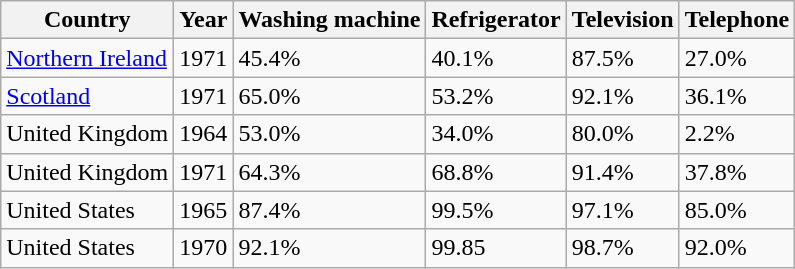<table class="wikitable sortable">
<tr>
<th>Country</th>
<th>Year</th>
<th>Washing machine</th>
<th>Refrigerator</th>
<th>Television</th>
<th>Telephone</th>
</tr>
<tr>
<td><a href='#'>Northern Ireland</a></td>
<td>1971</td>
<td>45.4%</td>
<td>40.1%</td>
<td>87.5%</td>
<td>27.0%</td>
</tr>
<tr>
<td><a href='#'>Scotland</a></td>
<td>1971</td>
<td>65.0%</td>
<td>53.2%</td>
<td>92.1%</td>
<td>36.1%</td>
</tr>
<tr>
<td>United Kingdom</td>
<td>1964</td>
<td>53.0%</td>
<td>34.0%</td>
<td>80.0%</td>
<td>2.2%</td>
</tr>
<tr>
<td>United Kingdom</td>
<td>1971</td>
<td>64.3%</td>
<td>68.8%</td>
<td>91.4%</td>
<td>37.8%</td>
</tr>
<tr>
<td>United States</td>
<td>1965</td>
<td>87.4%</td>
<td>99.5%</td>
<td>97.1%</td>
<td>85.0%</td>
</tr>
<tr>
<td>United States</td>
<td>1970</td>
<td>92.1%</td>
<td>99.85</td>
<td>98.7%</td>
<td>92.0%</td>
</tr>
</table>
